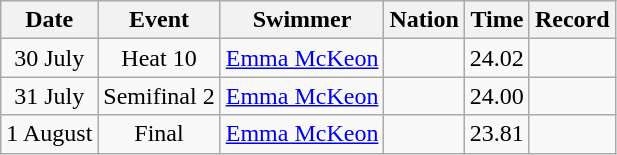<table class="wikitable sortable" style="text-align:center;">
<tr>
<th>Date</th>
<th>Event</th>
<th>Swimmer</th>
<th>Nation</th>
<th>Time</th>
<th>Record</th>
</tr>
<tr>
<td>30 July</td>
<td>Heat 10</td>
<td align=left><a href='#'>Emma McKeon</a></td>
<td align=left></td>
<td>24.02</td>
<td></td>
</tr>
<tr>
<td>31 July</td>
<td>Semifinal 2</td>
<td align=left><a href='#'>Emma McKeon</a></td>
<td align=left></td>
<td>24.00</td>
<td></td>
</tr>
<tr>
<td>1 August</td>
<td>Final</td>
<td align=left><a href='#'>Emma McKeon</a></td>
<td align=left></td>
<td>23.81</td>
<td></td>
</tr>
</table>
